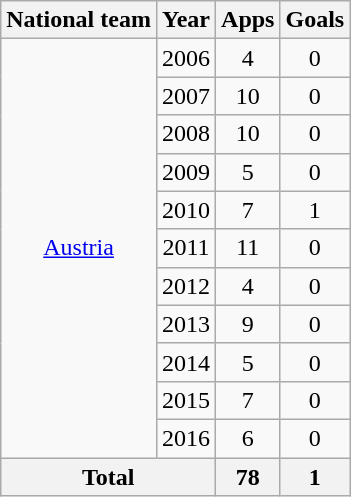<table class="wikitable" style="text-align:center">
<tr>
<th>National team</th>
<th>Year</th>
<th>Apps</th>
<th>Goals</th>
</tr>
<tr>
<td rowspan="11"><a href='#'>Austria</a></td>
<td>2006</td>
<td>4</td>
<td>0</td>
</tr>
<tr>
<td>2007</td>
<td>10</td>
<td>0</td>
</tr>
<tr>
<td>2008</td>
<td>10</td>
<td>0</td>
</tr>
<tr>
<td>2009</td>
<td>5</td>
<td>0</td>
</tr>
<tr>
<td>2010</td>
<td>7</td>
<td>1</td>
</tr>
<tr>
<td>2011</td>
<td>11</td>
<td>0</td>
</tr>
<tr>
<td>2012</td>
<td>4</td>
<td>0</td>
</tr>
<tr>
<td>2013</td>
<td>9</td>
<td>0</td>
</tr>
<tr>
<td>2014</td>
<td>5</td>
<td>0</td>
</tr>
<tr>
<td>2015</td>
<td>7</td>
<td>0</td>
</tr>
<tr>
<td>2016</td>
<td>6</td>
<td>0</td>
</tr>
<tr>
<th colspan="2">Total</th>
<th>78</th>
<th>1</th>
</tr>
</table>
